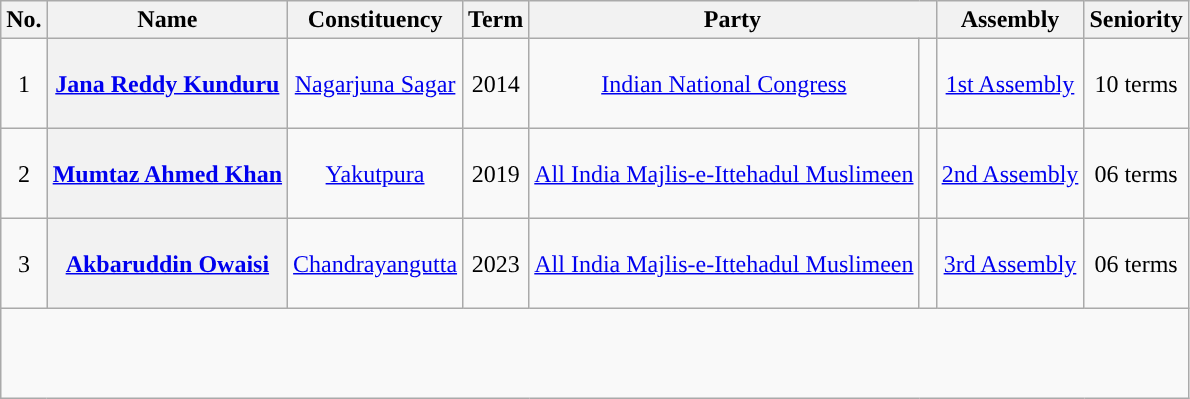<table class="wikitable sortable">
<tr>
<th scope=col>No.</th>
<th scope=col>Name</th>
<th scope=col>Constituency</th>
<th scope=col>Term</th>
<th colspan="2" scope="col">Party</th>
<th scope=col>Assembly<br></th>
<th scope=col>Seniority</th>
</tr>
<tr style="text-align:center; height:60px;">
<td>1</td>
<th><a href='#'>Jana Reddy Kunduru</a></th>
<td><a href='#'>Nagarjuna Sagar</a></td>
<td>2014</td>
<td><a href='#'>Indian National Congress</a></td>
<td width="4px" style="background-color: "></td>
<td><a href='#'>1st Assembly</a><br></td>
<td>10 terms</td>
</tr>
<tr style="text-align:center; height:60px;">
<td>2</td>
<th><a href='#'>Mumtaz Ahmed Khan</a></th>
<td><a href='#'>Yakutpura</a></td>
<td>2019</td>
<td><a href='#'>All India Majlis-e-Ittehadul Muslimeen</a></td>
<td width="4px" style="background-color: "></td>
<td><a href='#'>2nd Assembly</a><br></td>
<td>06 terms</td>
</tr>
<tr style="text-align:center; height:60px;">
<td>3</td>
<th><a href='#'>Akbaruddin Owaisi</a></th>
<td><a href='#'>Chandrayangutta</a></td>
<td>2023</td>
<td><a href='#'>All India Majlis-e-Ittehadul Muslimeen</a></td>
<td width="4px" style="background-color: "></td>
<td><a href='#'>3rd Assembly</a><br></td>
<td>06 terms</td>
</tr>
<tr style="text-align:center; height:60px;">
</tr>
</table>
